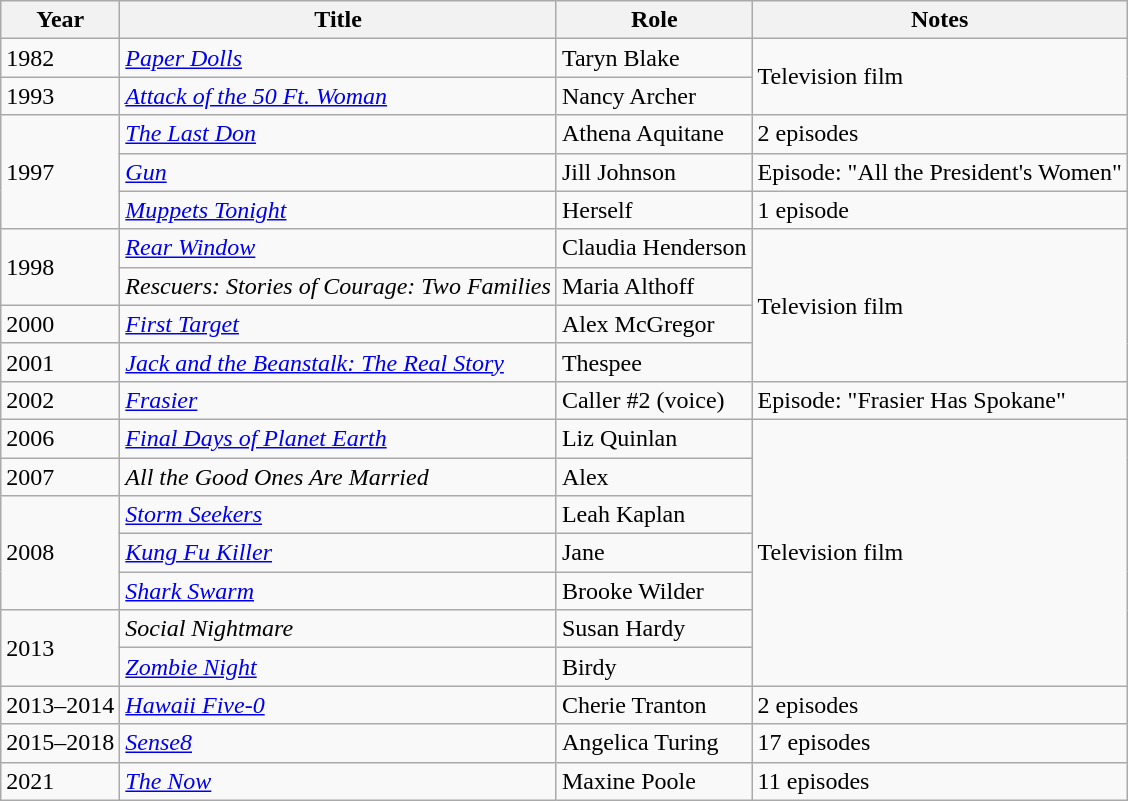<table class="wikitable sortable">
<tr>
<th>Year</th>
<th>Title</th>
<th>Role</th>
<th>Notes</th>
</tr>
<tr>
<td>1982</td>
<td><em><a href='#'>Paper Dolls</a></em></td>
<td>Taryn Blake</td>
<td rowspan="2">Television film</td>
</tr>
<tr>
<td>1993</td>
<td><em><a href='#'>Attack of the 50 Ft. Woman</a></em></td>
<td>Nancy Archer</td>
</tr>
<tr>
<td rowspan="3">1997</td>
<td><em><a href='#'>The Last Don</a></em></td>
<td>Athena Aquitane</td>
<td>2 episodes</td>
</tr>
<tr>
<td><em><a href='#'>Gun</a></em></td>
<td>Jill Johnson</td>
<td>Episode: "All the President's Women"</td>
</tr>
<tr>
<td><em><a href='#'>Muppets Tonight</a></em></td>
<td>Herself</td>
<td>1 episode</td>
</tr>
<tr>
<td rowspan="2">1998</td>
<td><em><a href='#'>Rear Window</a></em></td>
<td>Claudia Henderson</td>
<td rowspan="4">Television film</td>
</tr>
<tr>
<td><em>Rescuers: Stories of Courage: Two Families</em></td>
<td>Maria Althoff</td>
</tr>
<tr>
<td>2000</td>
<td><em><a href='#'>First Target</a></em></td>
<td>Alex McGregor</td>
</tr>
<tr>
<td>2001</td>
<td><em><a href='#'>Jack and the Beanstalk: The Real Story</a></em></td>
<td>Thespee</td>
</tr>
<tr>
<td>2002</td>
<td><em><a href='#'>Frasier</a></em></td>
<td>Caller #2 (voice)</td>
<td>Episode: "Frasier Has Spokane"</td>
</tr>
<tr>
<td>2006</td>
<td><em><a href='#'>Final Days of Planet Earth</a></em></td>
<td>Liz Quinlan</td>
<td rowspan="7">Television film</td>
</tr>
<tr>
<td>2007</td>
<td><em>All the Good Ones Are Married</em></td>
<td>Alex</td>
</tr>
<tr>
<td rowspan="3">2008</td>
<td><em><a href='#'>Storm Seekers</a></em></td>
<td>Leah Kaplan</td>
</tr>
<tr>
<td><em><a href='#'>Kung Fu Killer</a></em></td>
<td>Jane</td>
</tr>
<tr>
<td><em><a href='#'>Shark Swarm</a></em></td>
<td>Brooke Wilder</td>
</tr>
<tr>
<td rowspan="2">2013</td>
<td><em>Social Nightmare</em></td>
<td>Susan Hardy</td>
</tr>
<tr>
<td><em><a href='#'>Zombie Night</a></em></td>
<td>Birdy</td>
</tr>
<tr>
<td>2013–2014</td>
<td><em><a href='#'>Hawaii Five-0</a></em></td>
<td>Cherie Tranton</td>
<td>2 episodes</td>
</tr>
<tr>
<td>2015–2018</td>
<td><em><a href='#'>Sense8</a></em></td>
<td>Angelica Turing</td>
<td>17 episodes</td>
</tr>
<tr>
<td>2021</td>
<td><em><a href='#'>The Now</a></em></td>
<td>Maxine Poole</td>
<td>11 episodes</td>
</tr>
</table>
